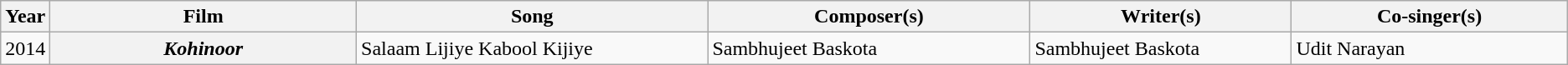<table class="wikitable sortable">
<tr>
<th scope="col"><strong>Year</strong></th>
<th scope="col" width=20%><strong>Film</strong></th>
<th scope="col" width=23%><strong>Song</strong></th>
<th scope="col" width=21%><strong>Composer(s)</strong></th>
<th scope="col" width=17%><strong>Writer(s)</strong></th>
<th scope="col" width=18%><strong>Co-singer(s)</strong></th>
</tr>
<tr>
<td>2014</td>
<th><em>Kohinoor</em></th>
<td>Salaam Lijiye Kabool Kijiye</td>
<td>Sambhujeet Baskota</td>
<td>Sambhujeet Baskota</td>
<td>Udit Narayan</td>
</tr>
</table>
